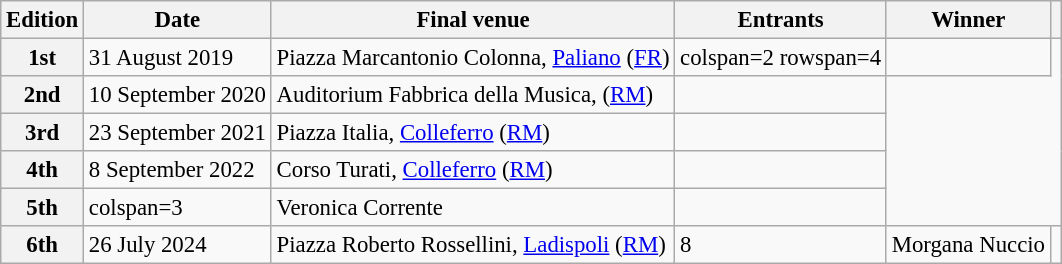<table class="wikitable defaultcenter col2left col3left col5left" style="font-size:95%;">
<tr>
<th>Edition</th>
<th>Date</th>
<th>Final venue</th>
<th>Entrants</th>
<th>Winner</th>
<th></th>
</tr>
<tr>
<th>1st</th>
<td>31 August 2019</td>
<td>Piazza Marcantonio Colonna, <a href='#'>Paliano</a> (<a href='#'>FR</a>)</td>
<td>colspan=2 rowspan=4 </td>
<td></td>
</tr>
<tr>
<th>2nd</th>
<td>10 September 2020</td>
<td>Auditorium Fabbrica della Musica,  (<a href='#'>RM</a>)</td>
<td></td>
</tr>
<tr>
<th>3rd</th>
<td>23 September 2021</td>
<td>Piazza Italia, <a href='#'>Colleferro</a> (<a href='#'>RM</a>)</td>
<td></td>
</tr>
<tr>
<th>4th</th>
<td>8 September 2022</td>
<td>Corso Turati, <a href='#'>Colleferro</a> (<a href='#'>RM</a>)</td>
<td></td>
</tr>
<tr>
<th>5th</th>
<td>colspan=3 </td>
<td>Veronica Corrente</td>
<td></td>
</tr>
<tr>
<th>6th</th>
<td>26 July 2024</td>
<td>Piazza Roberto Rossellini, <a href='#'>Ladispoli</a> (<a href='#'>RM</a>)</td>
<td>8</td>
<td>Morgana Nuccio</td>
<td></td>
</tr>
</table>
